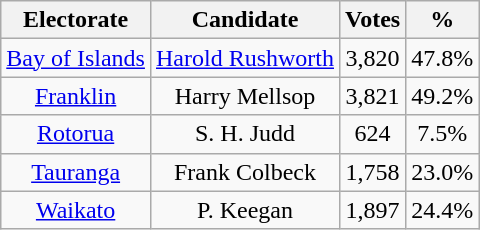<table class="wikitable sortable" style="text-align:center;">
<tr>
<th>Electorate</th>
<th>Candidate</th>
<th>Votes</th>
<th>%</th>
</tr>
<tr>
<td><a href='#'>Bay of Islands</a></td>
<td><a href='#'>Harold Rushworth</a></td>
<td>3,820</td>
<td>47.8%</td>
</tr>
<tr>
<td><a href='#'>Franklin</a></td>
<td>Harry Mellsop</td>
<td>3,821</td>
<td>49.2%</td>
</tr>
<tr>
<td><a href='#'>Rotorua</a></td>
<td>S. H. Judd</td>
<td>624</td>
<td>7.5%</td>
</tr>
<tr>
<td><a href='#'>Tauranga</a></td>
<td>Frank Colbeck</td>
<td>1,758</td>
<td>23.0%</td>
</tr>
<tr>
<td><a href='#'>Waikato</a></td>
<td>P. Keegan</td>
<td>1,897</td>
<td>24.4%</td>
</tr>
</table>
